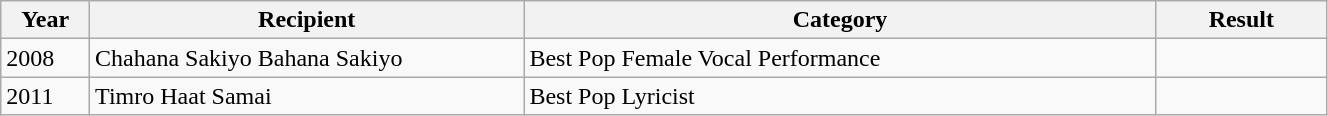<table width="70%" class="wikitable">
<tr>
<th width="33">Year</th>
<th width="190">Recipient</th>
<th width="280">Category</th>
<th width="70">Result</th>
</tr>
<tr>
<td>2008</td>
<td>Chahana Sakiyo Bahana Sakiyo</td>
<td>Best Pop Female Vocal Performance</td>
<td></td>
</tr>
<tr>
<td>2011</td>
<td>Timro Haat Samai</td>
<td>Best Pop Lyricist</td>
<td></td>
</tr>
</table>
